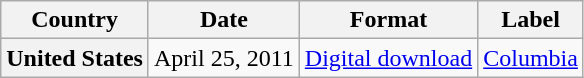<table class="wikitable plainrowheaders">
<tr>
<th scope="col">Country</th>
<th scope="col">Date</th>
<th scope="col">Format</th>
<th scope="col">Label</th>
</tr>
<tr>
<th scope="row">United States</th>
<td>April 25, 2011</td>
<td><a href='#'>Digital download</a></td>
<td><a href='#'>Columbia</a></td>
</tr>
</table>
